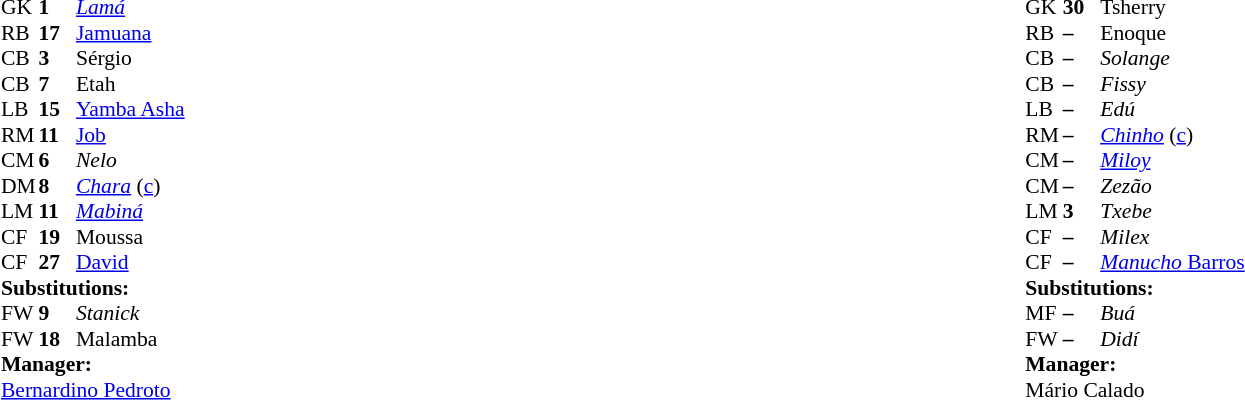<table width="100%">
<tr>
<td valign="top" width="40%"><br><table style="font-size:90%;" cellspacing="0" cellpadding="0" align="center">
<tr>
<th width="25"></th>
<th width="25"></th>
</tr>
<tr>
<td>GK</td>
<td><strong>1</strong></td>
<td> <em><a href='#'>Lamá</a></em></td>
</tr>
<tr>
<td>RB</td>
<td><strong>17</strong></td>
<td> <a href='#'>Jamuana</a></td>
<td></td>
<td></td>
</tr>
<tr>
<td>CB</td>
<td><strong>3</strong></td>
<td> Sérgio</td>
</tr>
<tr>
<td>CB</td>
<td><strong>7</strong></td>
<td> Etah</td>
</tr>
<tr>
<td>LB</td>
<td><strong>15</strong></td>
<td> <a href='#'>Yamba Asha</a></td>
</tr>
<tr>
<td>RM</td>
<td><strong>11</strong></td>
<td> <a href='#'>Job</a></td>
<td></td>
</tr>
<tr>
<td>CM</td>
<td><strong>6</strong></td>
<td> <em>Nelo</em></td>
<td></td>
<td></td>
</tr>
<tr>
<td>DM</td>
<td><strong>8</strong></td>
<td> <em><a href='#'>Chara</a></em> (<a href='#'>c</a>)</td>
</tr>
<tr>
<td>LM</td>
<td><strong>11</strong></td>
<td> <em><a href='#'>Mabiná</a></em></td>
</tr>
<tr>
<td>CF</td>
<td><strong>19</strong></td>
<td> Moussa</td>
</tr>
<tr>
<td>CF</td>
<td><strong>27</strong></td>
<td> <a href='#'>David</a></td>
</tr>
<tr>
<td colspan=3><strong>Substitutions:</strong></td>
</tr>
<tr>
<td>FW</td>
<td><strong>9</strong></td>
<td> <em>Stanick</em></td>
<td></td>
<td></td>
</tr>
<tr>
<td>FW</td>
<td><strong>18</strong></td>
<td> Malamba</td>
<td></td>
<td></td>
</tr>
<tr>
<td colspan=3><strong>Manager:</strong></td>
</tr>
<tr>
<td colspan=4> <a href='#'>Bernardino Pedroto</a></td>
</tr>
</table>
</td>
<td valign="top"></td>
<td valign="top" width="50%"><br><table style="font-size:90%;" cellspacing="0" cellpadding="0" align="center">
<tr>
<th width=25></th>
<th width=25></th>
</tr>
<tr>
<td>GK</td>
<td><strong>30</strong></td>
<td> Tsherry</td>
<td></td>
</tr>
<tr>
<td>RB</td>
<td><strong>–</strong></td>
<td> Enoque</td>
</tr>
<tr>
<td>CB</td>
<td><strong>–</strong></td>
<td> <em>Solange</em></td>
</tr>
<tr>
<td>CB</td>
<td><strong>–</strong></td>
<td> <em>Fissy</em></td>
</tr>
<tr>
<td>LB</td>
<td><strong>–</strong></td>
<td> <em>Edú</em></td>
<td></td>
<td></td>
</tr>
<tr>
<td>RM</td>
<td><strong>–</strong></td>
<td> <em><a href='#'>Chinho</a></em> (<a href='#'>c</a>)</td>
</tr>
<tr>
<td>CM</td>
<td><strong>–</strong></td>
<td> <em><a href='#'>Miloy</a></em></td>
<td></td>
</tr>
<tr>
<td>CM</td>
<td><strong>–</strong></td>
<td> <em>Zezão</em></td>
</tr>
<tr>
<td>LM</td>
<td><strong>3</strong></td>
<td> <em>Txebe</em></td>
</tr>
<tr>
<td>CF</td>
<td><strong>–</strong></td>
<td> <em>Milex</em></td>
<td></td>
</tr>
<tr>
<td>CF</td>
<td><strong>–</strong></td>
<td> <a href='#'><em>Manucho</em> Barros</a></td>
<td></td>
<td></td>
</tr>
<tr>
<td colspan=3><strong>Substitutions:</strong></td>
</tr>
<tr>
<td>MF</td>
<td><strong>–</strong></td>
<td> <em>Buá</em></td>
<td></td>
<td></td>
</tr>
<tr>
<td>FW</td>
<td><strong>–</strong></td>
<td> <em>Didí</em></td>
<td></td>
<td></td>
</tr>
<tr>
<td colspan=3><strong>Manager:</strong></td>
</tr>
<tr>
<td colspan=4> Mário Calado</td>
</tr>
</table>
</td>
</tr>
</table>
